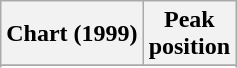<table class="wikitable sortable">
<tr>
<th align="left">Chart (1999)</th>
<th align="center">Peak<br>position</th>
</tr>
<tr>
</tr>
<tr>
</tr>
<tr>
</tr>
</table>
